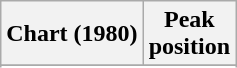<table class="wikitable sortable plainrowheaders" style="text-align:center">
<tr>
<th scope="col">Chart (1980)</th>
<th scope="col">Peak<br>position</th>
</tr>
<tr>
</tr>
<tr>
</tr>
</table>
